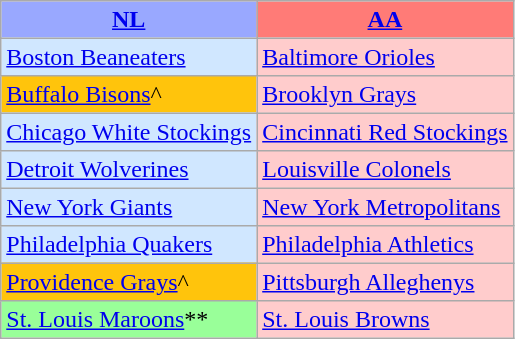<table class="wikitable" style="font-size:100%;line-height:1.1;">
<tr>
<th style="background-color: #99A8FF;"><a href='#'>NL</a></th>
<th style="background-color: #FF7B77;"><a href='#'>AA</a></th>
</tr>
<tr>
<td style="background-color: #D0E7FF;"><a href='#'>Boston Beaneaters</a></td>
<td style="background-color: #FFCCCC;"><a href='#'>Baltimore Orioles</a></td>
</tr>
<tr>
<td style="background-color: #FFC40C;"><a href='#'>Buffalo Bisons</a>^</td>
<td style="background-color: #FFCCCC;"><a href='#'>Brooklyn Grays</a></td>
</tr>
<tr>
<td style="background-color: #D0E7FF;"><a href='#'>Chicago White Stockings</a></td>
<td style="background-color: #FFCCCC;"><a href='#'>Cincinnati Red Stockings</a></td>
</tr>
<tr>
<td style="background-color: #D0E7FF;"><a href='#'>Detroit Wolverines</a></td>
<td style="background-color: #FFCCCC;"><a href='#'>Louisville Colonels</a></td>
</tr>
<tr>
<td style="background-color: #D0E7FF;"><a href='#'>New York Giants</a></td>
<td style="background-color: #FFCCCC;"><a href='#'>New York Metropolitans</a></td>
</tr>
<tr>
<td style="background-color: #D0E7FF;"><a href='#'>Philadelphia Quakers</a></td>
<td style="background-color: #FFCCCC;"><a href='#'>Philadelphia Athletics</a></td>
</tr>
<tr>
<td style="background-color: #FFC40C;"><a href='#'>Providence Grays</a>^</td>
<td style="background-color: #FFCCCC;"><a href='#'>Pittsburgh Alleghenys</a></td>
</tr>
<tr>
<td style="background-color: #99FF99;"><a href='#'>St. Louis Maroons</a>**</td>
<td style="background-color: #FFCCCC;"><a href='#'>St. Louis Browns</a></td>
</tr>
</table>
